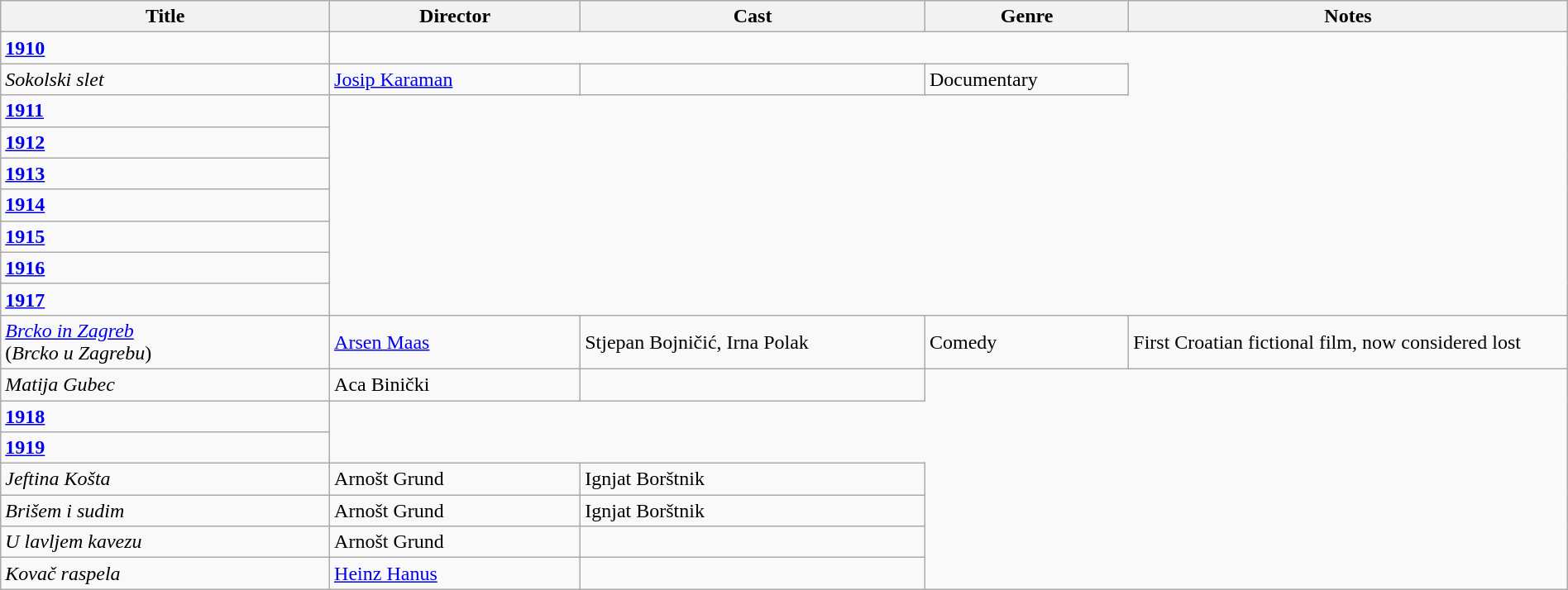<table class="wikitable" style="width:100%;">
<tr>
<th style="width:21%;">Title</th>
<th style="width:16%;">Director</th>
<th style="width:22%;">Cast</th>
<th style="width:13%;">Genre</th>
<th style="width:28%;">Notes</th>
</tr>
<tr>
<td><strong><a href='#'>1910</a></strong></td>
</tr>
<tr>
<td><em>Sokolski slet</em></td>
<td><a href='#'>Josip Karaman</a></td>
<td></td>
<td>Documentary</td>
</tr>
<tr>
<td><strong><a href='#'>1911</a></strong></td>
</tr>
<tr>
<td><strong><a href='#'>1912</a></strong></td>
</tr>
<tr>
<td><strong><a href='#'>1913</a></strong></td>
</tr>
<tr>
<td><strong><a href='#'>1914</a></strong></td>
</tr>
<tr>
<td><strong><a href='#'>1915</a></strong></td>
</tr>
<tr>
<td><strong><a href='#'>1916</a></strong></td>
</tr>
<tr>
<td><strong><a href='#'>1917</a></strong></td>
</tr>
<tr>
<td><em><a href='#'>Brcko in Zagreb</a></em><br>(<em>Brcko u Zagrebu</em>)</td>
<td><a href='#'>Arsen Maas</a></td>
<td>Stjepan Bojničić, Irna Polak</td>
<td>Comedy</td>
<td>First Croatian fictional film, now considered lost</td>
</tr>
<tr>
<td><em>Matija Gubec</em></td>
<td>Aca Binički</td>
<td></td>
</tr>
<tr>
<td><strong><a href='#'>1918</a></strong></td>
</tr>
<tr>
<td><strong><a href='#'>1919</a></strong></td>
</tr>
<tr>
<td><em>Jeftina Košta</em></td>
<td>Arnošt Grund</td>
<td>Ignjat Borštnik</td>
</tr>
<tr>
<td><em>Brišem i sudim</em></td>
<td>Arnošt Grund</td>
<td>Ignjat Borštnik</td>
</tr>
<tr>
<td><em>U lavljem kavezu</em></td>
<td>Arnošt Grund</td>
<td></td>
</tr>
<tr>
<td><em>Kovač raspela</em></td>
<td><a href='#'>Heinz Hanus</a></td>
<td></td>
</tr>
</table>
